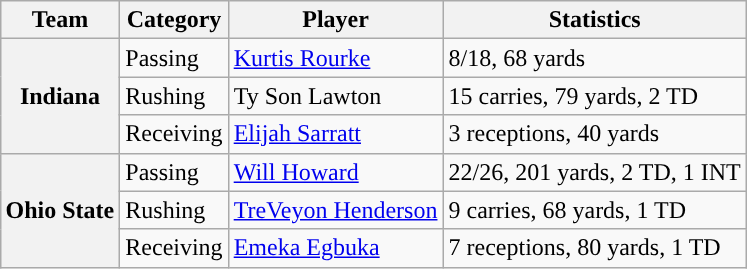<table class="wikitable" style="float:right">
<tr>
<th>Team</th>
<th>Category</th>
<th>Player</th>
<th>Statistics</th>
</tr>
<tr>
<th rowspan=3>Indiana</th>
<td>Passing</td>
<td><a href='#'>Kurtis Rourke</a></td>
<td>8/18, 68 yards</td>
</tr>
<tr>
<td>Rushing</td>
<td>Ty Son Lawton</td>
<td>15 carries, 79 yards, 2 TD</td>
</tr>
<tr>
<td>Receiving</td>
<td><a href='#'>Elijah Sarratt</a></td>
<td>3 receptions, 40 yards</td>
</tr>
<tr>
<th rowspan=3>Ohio State</th>
<td>Passing</td>
<td><a href='#'>Will Howard</a></td>
<td>22/26, 201 yards, 2 TD, 1 INT</td>
</tr>
<tr>
<td>Rushing</td>
<td><a href='#'>TreVeyon Henderson</a></td>
<td>9 carries, 68 yards, 1 TD</td>
</tr>
<tr>
<td>Receiving</td>
<td><a href='#'>Emeka Egbuka</a></td>
<td>7 receptions, 80 yards, 1 TD</td>
</tr>
</table>
